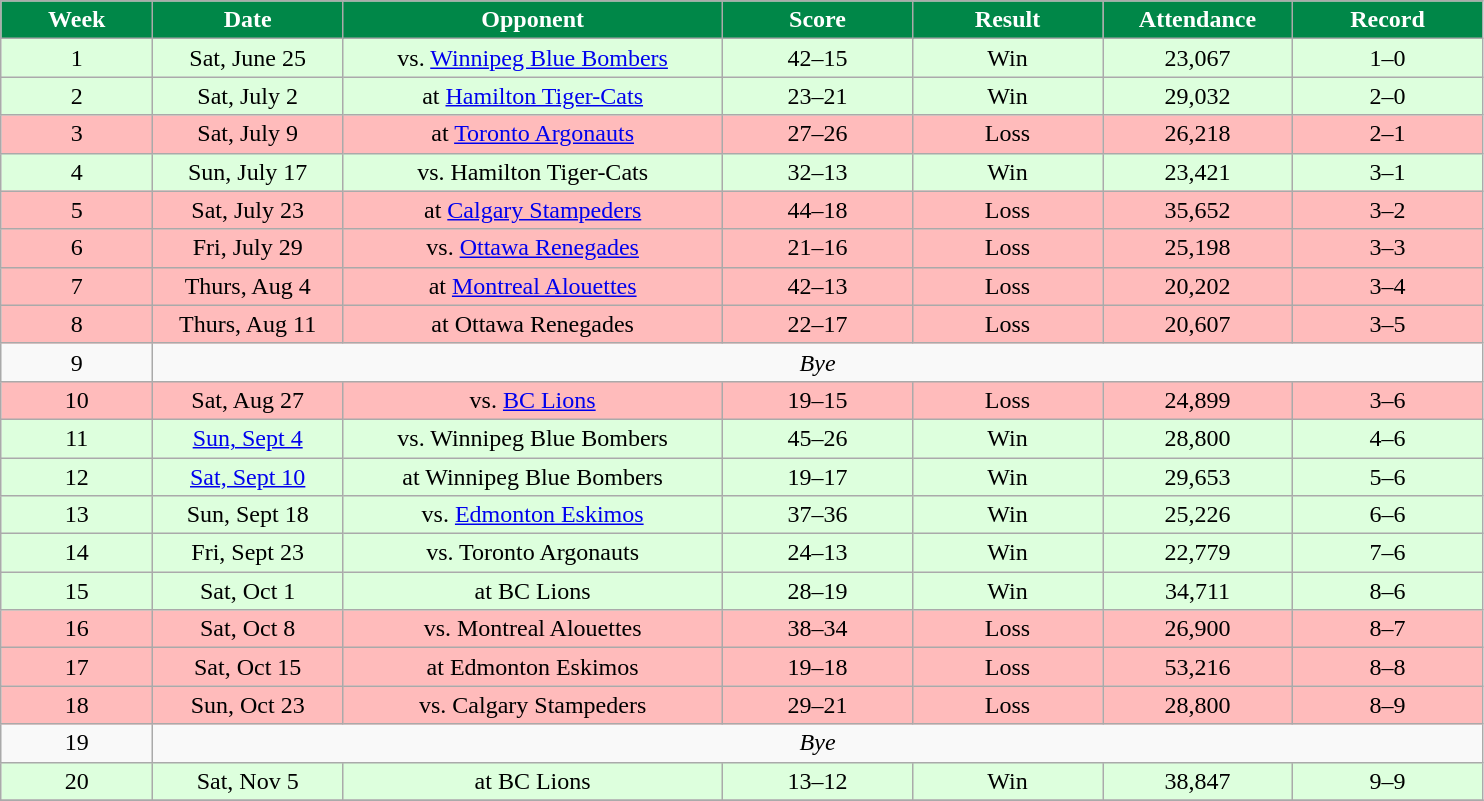<table class="wikitable sortable">
<tr>
<th style="background:#008748;color:White;"  width="8%">Week</th>
<th style="background:#008748;color:White;"  width="10%">Date</th>
<th style="background:#008748;color:White;"  width="20%">Opponent</th>
<th style="background:#008748;color:White;"  width="10%">Score</th>
<th style="background:#008748;color:White;"  width="10%">Result</th>
<th style="background:#008748;color:White;"  width="10%">Attendance</th>
<th style="background:#008748;color:White;"  width="10%">Record</th>
</tr>
<tr align="center" bgcolor="#DDFFDD">
<td>1</td>
<td>Sat, June 25</td>
<td>vs. <a href='#'>Winnipeg Blue Bombers</a></td>
<td>42–15</td>
<td>Win</td>
<td>23,067</td>
<td>1–0</td>
</tr>
<tr align="center" bgcolor="#DDFFDD">
<td>2</td>
<td>Sat, July 2</td>
<td>at <a href='#'>Hamilton Tiger-Cats</a></td>
<td>23–21</td>
<td>Win</td>
<td>29,032</td>
<td>2–0</td>
</tr>
<tr align="center" bgcolor="#ffbbbb">
<td>3</td>
<td>Sat, July 9</td>
<td>at <a href='#'>Toronto Argonauts</a></td>
<td>27–26</td>
<td>Loss</td>
<td>26,218</td>
<td>2–1</td>
</tr>
<tr align="center" bgcolor="#DDFFDD">
<td>4</td>
<td>Sun, July 17</td>
<td>vs. Hamilton Tiger-Cats</td>
<td>32–13</td>
<td>Win</td>
<td>23,421</td>
<td>3–1</td>
</tr>
<tr align="center" bgcolor="#ffbbbb">
<td>5</td>
<td>Sat, July 23</td>
<td>at <a href='#'>Calgary Stampeders</a></td>
<td>44–18</td>
<td>Loss</td>
<td>35,652</td>
<td>3–2</td>
</tr>
<tr align="center" bgcolor="#ffbbbb">
<td>6</td>
<td>Fri, July 29</td>
<td>vs. <a href='#'>Ottawa Renegades</a></td>
<td>21–16</td>
<td>Loss</td>
<td>25,198</td>
<td>3–3</td>
</tr>
<tr align="center" bgcolor="#ffbbbb">
<td>7</td>
<td>Thurs, Aug 4</td>
<td>at <a href='#'>Montreal Alouettes</a></td>
<td>42–13</td>
<td>Loss</td>
<td>20,202</td>
<td>3–4</td>
</tr>
<tr align="center" bgcolor="#ffbbbb">
<td>8</td>
<td>Thurs, Aug 11</td>
<td>at Ottawa Renegades</td>
<td>22–17</td>
<td>Loss</td>
<td>20,607</td>
<td>3–5</td>
</tr>
<tr align="center">
<td>9</td>
<td colSpan=6 align="center"><em>Bye</em></td>
</tr>
<tr align="center" bgcolor="#ffbbbb">
<td>10</td>
<td>Sat, Aug 27</td>
<td>vs. <a href='#'>BC Lions</a></td>
<td>19–15</td>
<td>Loss</td>
<td>24,899</td>
<td>3–6</td>
</tr>
<tr align="center" bgcolor="#DDFFDD">
<td>11</td>
<td><a href='#'>Sun, Sept 4</a></td>
<td>vs. Winnipeg Blue Bombers</td>
<td>45–26</td>
<td>Win</td>
<td>28,800</td>
<td>4–6</td>
</tr>
<tr align="center" bgcolor="#DDFFDD">
<td>12</td>
<td><a href='#'>Sat, Sept 10</a></td>
<td>at Winnipeg Blue Bombers</td>
<td>19–17</td>
<td>Win</td>
<td>29,653</td>
<td>5–6</td>
</tr>
<tr align="center" bgcolor="#DDFFDD">
<td>13</td>
<td>Sun, Sept 18</td>
<td>vs. <a href='#'>Edmonton Eskimos</a></td>
<td>37–36</td>
<td>Win</td>
<td>25,226</td>
<td>6–6</td>
</tr>
<tr align="center" bgcolor="#DDFFDD">
<td>14</td>
<td>Fri, Sept 23</td>
<td>vs. Toronto Argonauts</td>
<td>24–13</td>
<td>Win</td>
<td>22,779</td>
<td>7–6</td>
</tr>
<tr align="center" bgcolor="#DDFFDD">
<td>15</td>
<td>Sat, Oct 1</td>
<td>at BC Lions</td>
<td>28–19</td>
<td>Win</td>
<td>34,711</td>
<td>8–6</td>
</tr>
<tr align="center" bgcolor="#ffbbbb">
<td>16</td>
<td>Sat, Oct 8</td>
<td>vs. Montreal Alouettes</td>
<td>38–34</td>
<td>Loss</td>
<td>26,900</td>
<td>8–7</td>
</tr>
<tr align="center" bgcolor="#ffbbbb">
<td>17</td>
<td>Sat, Oct 15</td>
<td>at Edmonton Eskimos</td>
<td>19–18</td>
<td>Loss</td>
<td>53,216</td>
<td>8–8</td>
</tr>
<tr align="center" bgcolor="#ffbbbb">
<td>18</td>
<td>Sun, Oct 23</td>
<td>vs. Calgary Stampeders</td>
<td>29–21</td>
<td>Loss</td>
<td>28,800</td>
<td>8–9</td>
</tr>
<tr align="center">
<td>19</td>
<td colSpan=6 align="center"><em>Bye</em></td>
</tr>
<tr align="center" bgcolor="#DDFFDD">
<td>20</td>
<td>Sat, Nov 5</td>
<td>at BC Lions</td>
<td>13–12</td>
<td>Win</td>
<td>38,847</td>
<td>9–9</td>
</tr>
<tr>
</tr>
</table>
